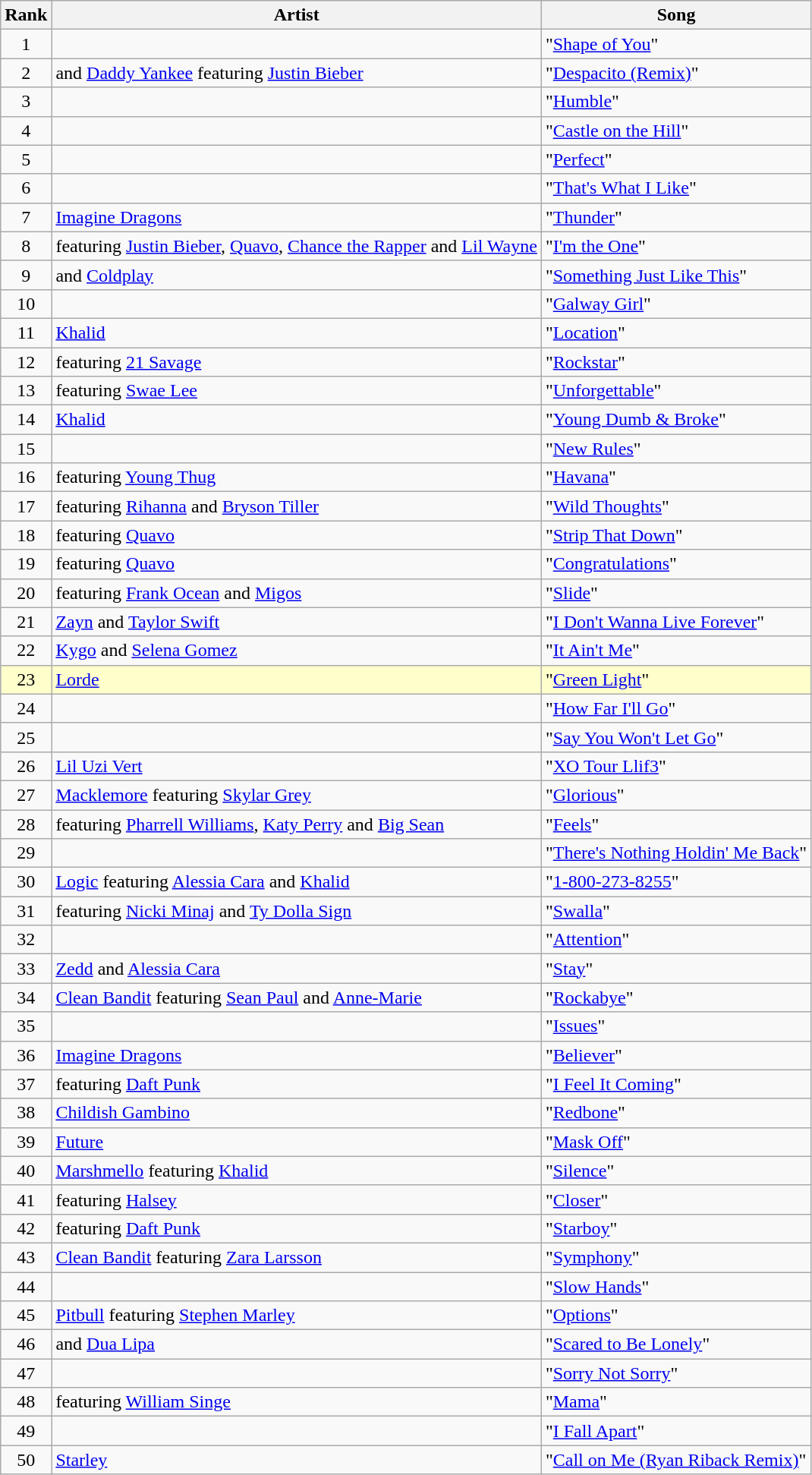<table class="wikitable sortable">
<tr>
<th>Rank</th>
<th>Artist</th>
<th>Song</th>
</tr>
<tr>
<td align="center">1</td>
<td></td>
<td>"<a href='#'>Shape of You</a>"</td>
</tr>
<tr>
<td align="center">2</td>
<td> and <a href='#'>Daddy Yankee</a> featuring <a href='#'>Justin Bieber</a></td>
<td>"<a href='#'>Despacito (Remix)</a>"</td>
</tr>
<tr>
<td align="center">3</td>
<td></td>
<td>"<a href='#'>Humble</a>"</td>
</tr>
<tr>
<td align="center">4</td>
<td></td>
<td>"<a href='#'>Castle on the Hill</a>"</td>
</tr>
<tr>
<td align="center">5</td>
<td></td>
<td>"<a href='#'>Perfect</a>"</td>
</tr>
<tr>
<td align="center">6</td>
<td></td>
<td>"<a href='#'>That's What I Like</a>"</td>
</tr>
<tr>
<td align="center">7</td>
<td><a href='#'>Imagine Dragons</a></td>
<td>"<a href='#'>Thunder</a>"</td>
</tr>
<tr>
<td align="center">8</td>
<td> featuring <a href='#'>Justin Bieber</a>, <a href='#'>Quavo</a>, <a href='#'>Chance the Rapper</a> and <a href='#'>Lil Wayne</a></td>
<td>"<a href='#'>I'm the One</a>"</td>
</tr>
<tr>
<td align="center">9</td>
<td> and <a href='#'>Coldplay</a></td>
<td>"<a href='#'>Something Just Like This</a>"</td>
</tr>
<tr>
<td align="center">10</td>
<td></td>
<td>"<a href='#'>Galway Girl</a>"</td>
</tr>
<tr>
<td align="center">11</td>
<td><a href='#'>Khalid</a></td>
<td>"<a href='#'>Location</a>"</td>
</tr>
<tr>
<td align="center">12</td>
<td> featuring <a href='#'>21 Savage</a></td>
<td>"<a href='#'>Rockstar</a>"</td>
</tr>
<tr>
<td align="center">13</td>
<td> featuring <a href='#'>Swae Lee</a></td>
<td>"<a href='#'>Unforgettable</a>"</td>
</tr>
<tr>
<td align="center">14</td>
<td><a href='#'>Khalid</a></td>
<td>"<a href='#'>Young Dumb & Broke</a>"</td>
</tr>
<tr>
<td align="center">15</td>
<td></td>
<td>"<a href='#'>New Rules</a>"</td>
</tr>
<tr>
<td align="center">16</td>
<td> featuring <a href='#'>Young Thug</a></td>
<td>"<a href='#'>Havana</a>"</td>
</tr>
<tr>
<td align="center">17</td>
<td> featuring <a href='#'>Rihanna</a> and <a href='#'>Bryson Tiller</a></td>
<td>"<a href='#'>Wild Thoughts</a>"</td>
</tr>
<tr>
<td align="center">18</td>
<td> featuring <a href='#'>Quavo</a></td>
<td>"<a href='#'>Strip That Down</a>"</td>
</tr>
<tr>
<td align="center">19</td>
<td> featuring <a href='#'>Quavo</a></td>
<td>"<a href='#'>Congratulations</a>"</td>
</tr>
<tr>
<td align="center">20</td>
<td> featuring <a href='#'>Frank Ocean</a> and <a href='#'>Migos</a></td>
<td>"<a href='#'>Slide</a>"</td>
</tr>
<tr>
<td align="center">21</td>
<td><a href='#'>Zayn</a> and <a href='#'>Taylor Swift</a></td>
<td>"<a href='#'>I Don't Wanna Live Forever</a>"</td>
</tr>
<tr>
<td align="center">22</td>
<td><a href='#'>Kygo</a> and <a href='#'>Selena Gomez</a></td>
<td>"<a href='#'>It Ain't Me</a>"</td>
</tr>
<tr bgcolor="#FFFFCC">
<td align="center">23</td>
<td><a href='#'>Lorde</a></td>
<td>"<a href='#'>Green Light</a>"</td>
</tr>
<tr>
<td align="center">24</td>
<td></td>
<td>"<a href='#'>How Far I'll Go</a>"</td>
</tr>
<tr>
<td align="center">25</td>
<td></td>
<td>"<a href='#'>Say You Won't Let Go</a>"</td>
</tr>
<tr>
<td align="center">26</td>
<td><a href='#'>Lil Uzi Vert</a></td>
<td>"<a href='#'>XO Tour Llif3</a>"</td>
</tr>
<tr>
<td align="center">27</td>
<td><a href='#'>Macklemore</a> featuring <a href='#'>Skylar Grey</a></td>
<td>"<a href='#'>Glorious</a>"</td>
</tr>
<tr>
<td align="center">28</td>
<td> featuring <a href='#'>Pharrell Williams</a>, <a href='#'>Katy Perry</a> and <a href='#'>Big Sean</a></td>
<td>"<a href='#'>Feels</a>"</td>
</tr>
<tr>
<td align="center">29</td>
<td></td>
<td>"<a href='#'>There's Nothing Holdin' Me Back</a>"</td>
</tr>
<tr>
<td align="center">30</td>
<td><a href='#'>Logic</a> featuring <a href='#'>Alessia Cara</a> and <a href='#'>Khalid</a></td>
<td>"<a href='#'>1-800-273-8255</a>"</td>
</tr>
<tr>
<td align="center">31</td>
<td> featuring <a href='#'>Nicki Minaj</a> and <a href='#'>Ty Dolla Sign</a></td>
<td>"<a href='#'>Swalla</a>"</td>
</tr>
<tr>
<td align="center">32</td>
<td></td>
<td>"<a href='#'>Attention</a>"</td>
</tr>
<tr>
<td align="center">33</td>
<td><a href='#'>Zedd</a> and <a href='#'>Alessia Cara</a></td>
<td>"<a href='#'>Stay</a>"</td>
</tr>
<tr>
<td align="center">34</td>
<td><a href='#'>Clean Bandit</a> featuring <a href='#'>Sean Paul</a> and <a href='#'>Anne-Marie</a></td>
<td>"<a href='#'>Rockabye</a>"</td>
</tr>
<tr>
<td align="center">35</td>
<td></td>
<td>"<a href='#'>Issues</a>"</td>
</tr>
<tr>
<td align="center">36</td>
<td><a href='#'>Imagine Dragons</a></td>
<td>"<a href='#'>Believer</a>"</td>
</tr>
<tr>
<td align="center">37</td>
<td> featuring <a href='#'>Daft Punk</a></td>
<td>"<a href='#'>I Feel It Coming</a>"</td>
</tr>
<tr>
<td align="center">38</td>
<td><a href='#'>Childish Gambino</a></td>
<td>"<a href='#'>Redbone</a>"</td>
</tr>
<tr>
<td align="center">39</td>
<td><a href='#'>Future</a></td>
<td>"<a href='#'>Mask Off</a>"</td>
</tr>
<tr>
<td align="center">40</td>
<td><a href='#'>Marshmello</a> featuring <a href='#'>Khalid</a></td>
<td>"<a href='#'>Silence</a>"</td>
</tr>
<tr>
<td align="center">41</td>
<td> featuring <a href='#'>Halsey</a></td>
<td>"<a href='#'>Closer</a>"</td>
</tr>
<tr>
<td align="center">42</td>
<td> featuring <a href='#'>Daft Punk</a></td>
<td>"<a href='#'>Starboy</a>"</td>
</tr>
<tr>
<td align="center">43</td>
<td><a href='#'>Clean Bandit</a> featuring <a href='#'>Zara Larsson</a></td>
<td>"<a href='#'>Symphony</a>"</td>
</tr>
<tr>
<td align="center">44</td>
<td></td>
<td>"<a href='#'>Slow Hands</a>"</td>
</tr>
<tr>
<td align="center">45</td>
<td><a href='#'>Pitbull</a> featuring <a href='#'>Stephen Marley</a></td>
<td>"<a href='#'>Options</a>"</td>
</tr>
<tr>
<td align="center">46</td>
<td> and <a href='#'>Dua Lipa</a></td>
<td>"<a href='#'>Scared to Be Lonely</a>"</td>
</tr>
<tr>
<td align="center">47</td>
<td></td>
<td>"<a href='#'>Sorry Not Sorry</a>"</td>
</tr>
<tr>
<td align="center">48</td>
<td> featuring <a href='#'>William Singe</a></td>
<td>"<a href='#'>Mama</a>"</td>
</tr>
<tr>
<td align="center">49</td>
<td></td>
<td>"<a href='#'>I Fall Apart</a>"</td>
</tr>
<tr>
<td align="center">50</td>
<td><a href='#'>Starley</a></td>
<td>"<a href='#'>Call on Me (Ryan Riback Remix)</a>"</td>
</tr>
</table>
